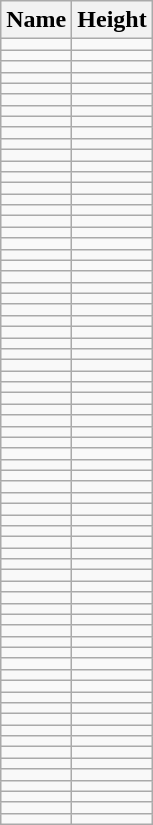<table class="wikitable">
<tr>
<th>Name</th>
<th>Height</th>
</tr>
<tr>
<td></td>
<td></td>
</tr>
<tr>
<td></td>
<td></td>
</tr>
<tr>
<td></td>
<td></td>
</tr>
<tr>
<td></td>
<td></td>
</tr>
<tr>
<td></td>
<td></td>
</tr>
<tr>
<td></td>
<td></td>
</tr>
<tr>
<td></td>
<td></td>
</tr>
<tr>
<td></td>
<td></td>
</tr>
<tr>
<td></td>
<td></td>
</tr>
<tr>
<td></td>
<td></td>
</tr>
<tr>
<td></td>
<td></td>
</tr>
<tr>
<td></td>
<td></td>
</tr>
<tr>
<td></td>
<td></td>
</tr>
<tr>
<td></td>
<td></td>
</tr>
<tr>
<td></td>
<td></td>
</tr>
<tr>
<td></td>
<td></td>
</tr>
<tr>
<td></td>
<td></td>
</tr>
<tr>
<td></td>
<td></td>
</tr>
<tr>
<td></td>
<td></td>
</tr>
<tr>
<td></td>
<td></td>
</tr>
<tr>
<td></td>
<td></td>
</tr>
<tr>
<td></td>
<td></td>
</tr>
<tr>
<td></td>
<td></td>
</tr>
<tr>
<td></td>
<td></td>
</tr>
<tr>
<td></td>
<td></td>
</tr>
<tr>
<td></td>
<td></td>
</tr>
<tr>
<td></td>
<td></td>
</tr>
<tr>
<td></td>
<td></td>
</tr>
<tr>
<td></td>
<td></td>
</tr>
<tr>
<td></td>
<td></td>
</tr>
<tr>
<td></td>
<td></td>
</tr>
<tr>
<td></td>
<td></td>
</tr>
<tr>
<td></td>
<td></td>
</tr>
<tr>
<td></td>
<td></td>
</tr>
<tr>
<td></td>
<td></td>
</tr>
<tr>
<td></td>
<td></td>
</tr>
<tr>
<td></td>
<td></td>
</tr>
<tr>
<td></td>
<td></td>
</tr>
<tr>
<td></td>
<td></td>
</tr>
<tr>
<td></td>
<td></td>
</tr>
<tr>
<td></td>
<td></td>
</tr>
<tr>
<td></td>
<td></td>
</tr>
<tr>
<td></td>
<td></td>
</tr>
<tr>
<td></td>
<td></td>
</tr>
<tr>
<td></td>
<td></td>
</tr>
<tr>
<td></td>
<td></td>
</tr>
<tr>
<td></td>
<td></td>
</tr>
<tr>
<td></td>
<td></td>
</tr>
<tr>
<td></td>
<td></td>
</tr>
<tr>
<td></td>
<td></td>
</tr>
<tr>
<td></td>
<td></td>
</tr>
<tr>
<td></td>
<td></td>
</tr>
<tr>
<td></td>
<td></td>
</tr>
<tr>
<td></td>
<td></td>
</tr>
<tr>
<td></td>
<td></td>
</tr>
<tr>
<td></td>
<td></td>
</tr>
<tr>
<td></td>
<td></td>
</tr>
<tr>
<td></td>
<td></td>
</tr>
<tr>
<td></td>
<td></td>
</tr>
<tr>
<td></td>
<td></td>
</tr>
<tr>
<td></td>
<td></td>
</tr>
<tr>
<td></td>
<td></td>
</tr>
<tr>
<td></td>
<td></td>
</tr>
<tr>
<td></td>
<td></td>
</tr>
<tr>
<td></td>
<td></td>
</tr>
<tr>
<td></td>
<td></td>
</tr>
<tr>
<td></td>
<td></td>
</tr>
<tr>
<td></td>
<td></td>
</tr>
<tr>
<td></td>
<td></td>
</tr>
<tr>
<td></td>
<td></td>
</tr>
<tr>
<td></td>
<td> </td>
</tr>
</table>
